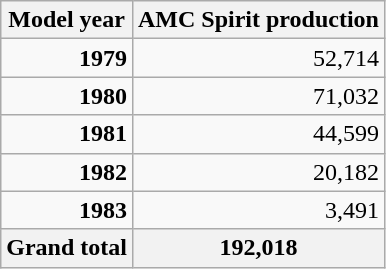<table class="wikitable" style="text-align:right;">
<tr>
<th>Model year</th>
<th>AMC Spirit production</th>
</tr>
<tr>
<td><strong>1979</strong></td>
<td>52,714</td>
</tr>
<tr>
<td><strong>1980</strong></td>
<td>71,032</td>
</tr>
<tr>
<td><strong>1981</strong></td>
<td>44,599</td>
</tr>
<tr>
<td><strong>1982</strong></td>
<td>20,182</td>
</tr>
<tr>
<td><strong>1983</strong></td>
<td>3,491</td>
</tr>
<tr>
<th>Grand total</th>
<th><strong>192,018</strong></th>
</tr>
</table>
